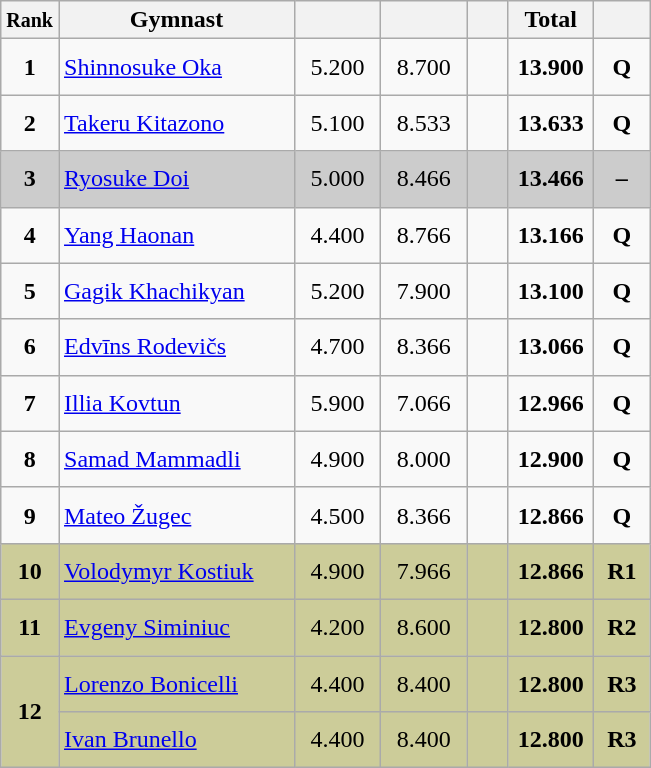<table style="text-align:center;" class="wikitable sortable">
<tr>
<th scope="col" style="width:15px;"><small>Rank</small></th>
<th scope="col" style="width:150px;">Gymnast</th>
<th scope="col" style="width:50px;"><small></small></th>
<th scope="col" style="width:50px;"><small></small></th>
<th scope="col" style="width:20px;"><small></small></th>
<th scope="col" style="width:50px;">Total</th>
<th scope="col" style="width:30px;"><small></small></th>
</tr>
<tr>
<td scope="row" style="text-align:center"><strong>1</strong></td>
<td style="height:30px; text-align:left;"> <a href='#'>Shinnosuke Oka</a></td>
<td>5.200</td>
<td>8.700</td>
<td></td>
<td><strong>13.900</strong></td>
<td><strong>Q</strong></td>
</tr>
<tr>
<td scope="row" style="text-align:center"><strong>2</strong></td>
<td style="height:30px; text-align:left;"> <a href='#'>Takeru Kitazono</a></td>
<td>5.100</td>
<td>8.533</td>
<td></td>
<td><strong>13.633</strong></td>
<td><strong>Q</strong></td>
</tr>
<tr style="background:#cccccc;">
<td scope="row" style="text-align:center"><strong>3</strong></td>
<td style="height:30px; text-align:left;"> <a href='#'>Ryosuke Doi</a></td>
<td>5.000</td>
<td>8.466</td>
<td></td>
<td><strong>13.466</strong></td>
<td><strong>–</strong></td>
</tr>
<tr>
<td scope="row" style="text-align:center"><strong>4</strong></td>
<td style="height:30px; text-align:left;"> <a href='#'>Yang Haonan</a></td>
<td>4.400</td>
<td>8.766</td>
<td></td>
<td><strong>13.166</strong></td>
<td><strong>Q</strong></td>
</tr>
<tr>
<td scope="row" style="text-align:center"><strong>5</strong></td>
<td style="height:30px; text-align:left;"> <a href='#'>Gagik Khachikyan</a></td>
<td>5.200</td>
<td>7.900</td>
<td></td>
<td><strong>13.100</strong></td>
<td><strong>Q</strong></td>
</tr>
<tr>
<td scope="row" style="text-align:center"><strong>6</strong></td>
<td style="height:30px; text-align:left;"> <a href='#'>Edvīns Rodevičs</a></td>
<td>4.700</td>
<td>8.366</td>
<td></td>
<td><strong>13.066</strong></td>
<td><strong>Q</strong></td>
</tr>
<tr>
<td scope="row" style="text-align:center"><strong>7</strong></td>
<td style="height:30px; text-align:left;"> <a href='#'>Illia Kovtun</a></td>
<td>5.900</td>
<td>7.066</td>
<td></td>
<td><strong>12.966</strong></td>
<td><strong>Q</strong></td>
</tr>
<tr>
<td scope="row" style="text-align:center"><strong>8</strong></td>
<td style="height:30px; text-align:left;"> <a href='#'>Samad Mammadli</a></td>
<td>4.900</td>
<td>8.000</td>
<td></td>
<td><strong>12.900</strong></td>
<td><strong>Q</strong></td>
</tr>
<tr>
<td scope="row" style="text-align:center"><strong>9</strong></td>
<td style="height:30px; text-align:left;"> <a href='#'>Mateo Žugec</a></td>
<td>4.500</td>
<td>8.366</td>
<td></td>
<td><strong>12.866</strong></td>
<td><strong>Q</strong></td>
</tr>
<tr style="background:#cccc99;">
<td scope="row" style="text-align:center"><strong>10</strong></td>
<td style="height:30px; text-align:left;"> <a href='#'>Volodymyr Kostiuk</a></td>
<td>4.900</td>
<td>7.966</td>
<td></td>
<td><strong>12.866</strong></td>
<td><strong>R1</strong></td>
</tr>
<tr style="background:#cccc99;">
<td scope="row" style="text-align:center"><strong>11</strong></td>
<td style="height:30px; text-align:left;"> <a href='#'>Evgeny Siminiuc</a></td>
<td>4.200</td>
<td>8.600</td>
<td></td>
<td><strong>12.800</strong></td>
<td><strong>R2</strong></td>
</tr>
<tr style="background:#cccc99;">
<td rowspan=2 scope="row" style="text-align:center"><strong>12</strong></td>
<td style="height:30px; text-align:left;"> <a href='#'>Lorenzo Bonicelli</a></td>
<td>4.400</td>
<td>8.400</td>
<td></td>
<td><strong>12.800</strong></td>
<td><strong>R3</strong></td>
</tr>
<tr style="background:#cccc99;">
<td style="height:30px; text-align:left;"> <a href='#'>Ivan Brunello</a></td>
<td>4.400</td>
<td>8.400</td>
<td></td>
<td><strong>12.800</strong></td>
<td><strong>R3</strong></td>
</tr>
</table>
